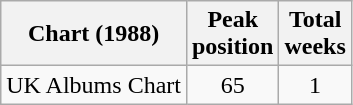<table class="wikitable sortable">
<tr>
<th>Chart (1988)</th>
<th>Peak<br>position</th>
<th>Total<br>weeks</th>
</tr>
<tr>
<td align="left">UK Albums Chart</td>
<td style="text-align:center;">65</td>
<td style="text-align:center;">1</td>
</tr>
</table>
